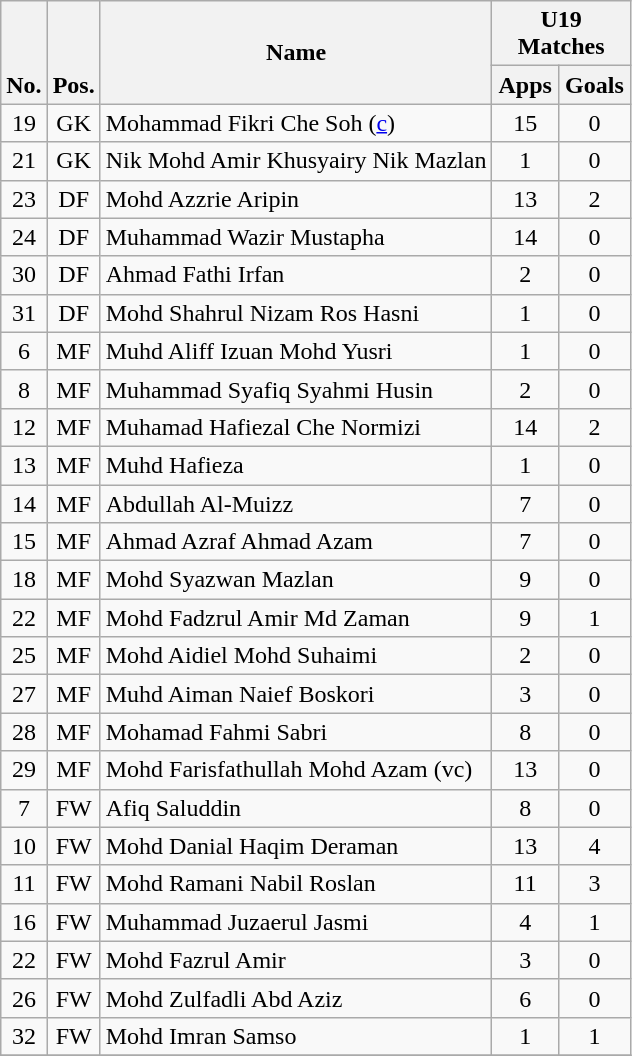<table class="wikitable" style="text-align:center">
<tr>
<th rowspan="2" valign="bottom">No.</th>
<th rowspan="2" valign="bottom">Pos.</th>
<th rowspan="2">Name</th>
<th colspan="2" width="85">U19 Matches</th>
</tr>
<tr>
<th>Apps</th>
<th>Goals</th>
</tr>
<tr>
<td>19</td>
<td>GK</td>
<td align="left">Mohammad Fikri Che Soh (<a href='#'>c</a>)</td>
<td>15</td>
<td>0</td>
</tr>
<tr>
<td>21</td>
<td>GK</td>
<td align="left">Nik Mohd Amir Khusyairy Nik Mazlan</td>
<td>1</td>
<td>0</td>
</tr>
<tr>
<td>23</td>
<td>DF</td>
<td align="left">Mohd Azzrie Aripin</td>
<td>13</td>
<td>2</td>
</tr>
<tr>
<td>24</td>
<td>DF</td>
<td align="left">Muhammad Wazir Mustapha</td>
<td>14</td>
<td>0</td>
</tr>
<tr>
<td>30</td>
<td>DF</td>
<td align="left">Ahmad Fathi Irfan</td>
<td>2</td>
<td>0</td>
</tr>
<tr>
<td>31</td>
<td>DF</td>
<td align="left">Mohd Shahrul Nizam Ros Hasni</td>
<td>1</td>
<td>0</td>
</tr>
<tr>
<td>6</td>
<td>MF</td>
<td align="left">Muhd Aliff Izuan Mohd Yusri</td>
<td>1</td>
<td>0</td>
</tr>
<tr>
<td>8</td>
<td>MF</td>
<td align="left">Muhammad Syafiq Syahmi Husin</td>
<td>2</td>
<td>0</td>
</tr>
<tr>
<td>12</td>
<td>MF</td>
<td align="left">Muhamad Hafiezal Che Normizi</td>
<td>14</td>
<td>2</td>
</tr>
<tr>
<td>13</td>
<td>MF</td>
<td align="left">Muhd Hafieza</td>
<td>1</td>
<td>0</td>
</tr>
<tr>
<td>14</td>
<td>MF</td>
<td align="left">Abdullah Al-Muizz</td>
<td>7</td>
<td>0</td>
</tr>
<tr>
<td>15</td>
<td>MF</td>
<td align="left">Ahmad Azraf Ahmad Azam</td>
<td>7</td>
<td>0</td>
</tr>
<tr>
<td>18</td>
<td>MF</td>
<td align="left">Mohd Syazwan Mazlan</td>
<td>9</td>
<td>0</td>
</tr>
<tr>
<td>22</td>
<td>MF</td>
<td align="left">Mohd Fadzrul Amir Md Zaman</td>
<td>9</td>
<td>1</td>
</tr>
<tr>
<td>25</td>
<td>MF</td>
<td align="left">Mohd Aidiel Mohd Suhaimi</td>
<td>2</td>
<td>0</td>
</tr>
<tr>
<td>27</td>
<td>MF</td>
<td align="left">Muhd Aiman Naief Boskori</td>
<td>3</td>
<td>0</td>
</tr>
<tr>
<td>28</td>
<td>MF</td>
<td align="left">Mohamad Fahmi Sabri</td>
<td>8</td>
<td>0</td>
</tr>
<tr>
<td>29</td>
<td>MF</td>
<td align="left">Mohd Farisfathullah Mohd Azam (vc)</td>
<td>13</td>
<td>0</td>
</tr>
<tr>
<td>7</td>
<td>FW</td>
<td align="left">Afiq Saluddin</td>
<td>8</td>
<td>0</td>
</tr>
<tr>
<td>10</td>
<td>FW</td>
<td align="left">Mohd Danial Haqim Deraman</td>
<td>13</td>
<td>4</td>
</tr>
<tr>
<td>11</td>
<td>FW</td>
<td align="left">Mohd Ramani Nabil Roslan</td>
<td>11</td>
<td>3</td>
</tr>
<tr>
<td>16</td>
<td>FW</td>
<td align="left">Muhammad Juzaerul Jasmi</td>
<td>4</td>
<td>1</td>
</tr>
<tr>
<td>22</td>
<td>FW</td>
<td align="left">Mohd Fazrul Amir</td>
<td>3</td>
<td>0</td>
</tr>
<tr>
<td>26</td>
<td>FW</td>
<td align="left">Mohd Zulfadli Abd Aziz</td>
<td>6</td>
<td>0</td>
</tr>
<tr>
<td>32</td>
<td>FW</td>
<td align="left">Mohd Imran Samso</td>
<td>1</td>
<td>1</td>
</tr>
<tr>
</tr>
</table>
